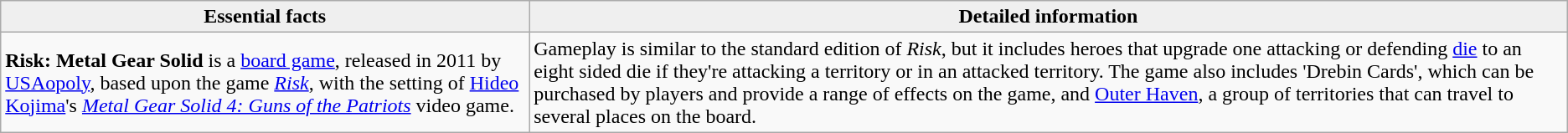<table class="wikitable">
<tr>
<th style="background:#efefef;">Essential facts</th>
<th style="background:#efefef;">Detailed information</th>
</tr>
<tr>
<td><strong>Risk: Metal Gear Solid</strong> is a <a href='#'>board game</a>, released in 2011 by <a href='#'>USAopoly</a>, based upon the game <em><a href='#'>Risk</a></em>, with the setting of <a href='#'>Hideo Kojima</a>'s <em><a href='#'>Metal Gear Solid 4: Guns of the Patriots</a></em> video game.</td>
<td>Gameplay is similar to the standard edition of <em>Risk</em>, but it includes heroes that upgrade one attacking or defending <a href='#'>die</a> to an eight sided die if they're attacking a territory or in an attacked territory. The game also includes 'Drebin Cards', which can be purchased by players and provide a range of effects on the game, and <a href='#'>Outer Haven</a>, a group of territories that can travel to several places on the board.</td>
</tr>
</table>
